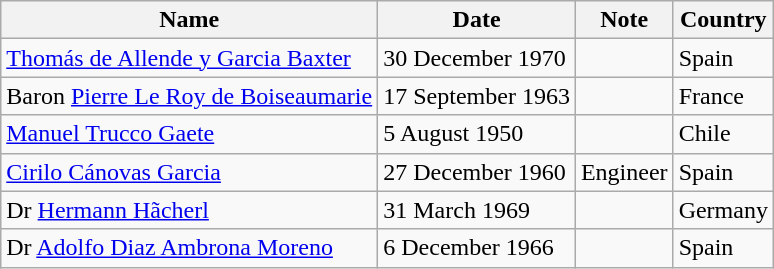<table class="wikitable">
<tr>
<th>Name</th>
<th>Date</th>
<th>Note</th>
<th>Country</th>
</tr>
<tr>
<td><a href='#'>Thomás de Allende y Garcia Baxter</a></td>
<td>30 December 1970</td>
<td></td>
<td>Spain</td>
</tr>
<tr>
<td>Baron <a href='#'>Pierre Le Roy de Boiseaumarie</a></td>
<td>17 September 1963</td>
<td></td>
<td>France</td>
</tr>
<tr>
<td><a href='#'>Manuel Trucco Gaete</a></td>
<td>5 August 1950</td>
<td></td>
<td>Chile</td>
</tr>
<tr>
<td><a href='#'>Cirilo Cánovas Garcia</a></td>
<td>27 December 1960</td>
<td>Engineer</td>
<td>Spain</td>
</tr>
<tr>
<td>Dr <a href='#'>Hermann Hãcherl</a></td>
<td>31 March 1969</td>
<td></td>
<td>Germany</td>
</tr>
<tr>
<td>Dr <a href='#'>Adolfo Diaz Ambrona Moreno</a></td>
<td>6 December 1966</td>
<td></td>
<td>Spain</td>
</tr>
</table>
